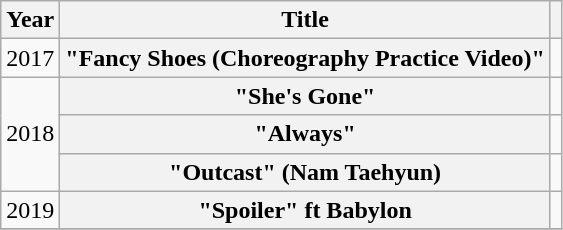<table class="wikitable sortable plainrowheaders" style="text-align:center;">
<tr>
<th>Year</th>
<th>Title</th>
<th></th>
</tr>
<tr>
<td>2017</td>
<th scope=row>"Fancy Shoes (Choreography Practice Video)"</th>
<td></td>
</tr>
<tr>
<td rowspan="3">2018</td>
<th scope=row>"She's Gone"</th>
<td></td>
</tr>
<tr>
<th scope=row>"Always"</th>
<td></td>
</tr>
<tr>
<th scope=row>"Outcast" (Nam Taehyun)</th>
<td></td>
</tr>
<tr>
<td>2019</td>
<th scope=row>"Spoiler" ft Babylon</th>
<td></td>
</tr>
<tr>
</tr>
</table>
